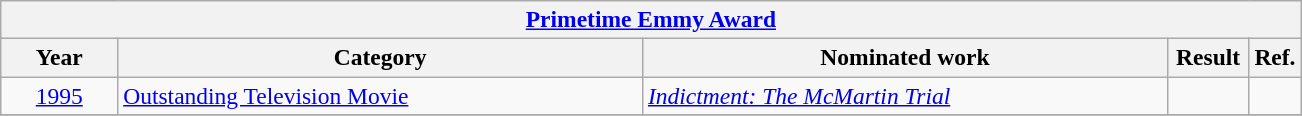<table class="wikitable plainrowheaders" Style=font-size:98%>
<tr>
<th colspan=5><a href='#'>Primetime Emmy Award</a></th>
</tr>
<tr>
<th scope="col" style="width:9%;">Year</th>
<th scope="col" style="width:20em;">Category</th>
<th scope="col" style="width:20em;">Nominated work</th>
<th scope="col" style="width:2em;">Result</th>
<th scope="col" style="width:4%;">Ref.</th>
</tr>
<tr>
<td style="text-align:center;"><a href='#'>1995</a></td>
<td><a href='#'>Outstanding Television Movie</a></td>
<td><em><a href='#'>Indictment: The McMartin Trial</a></em></td>
<td></td>
<td style="text-align:center;"></td>
</tr>
<tr>
</tr>
</table>
